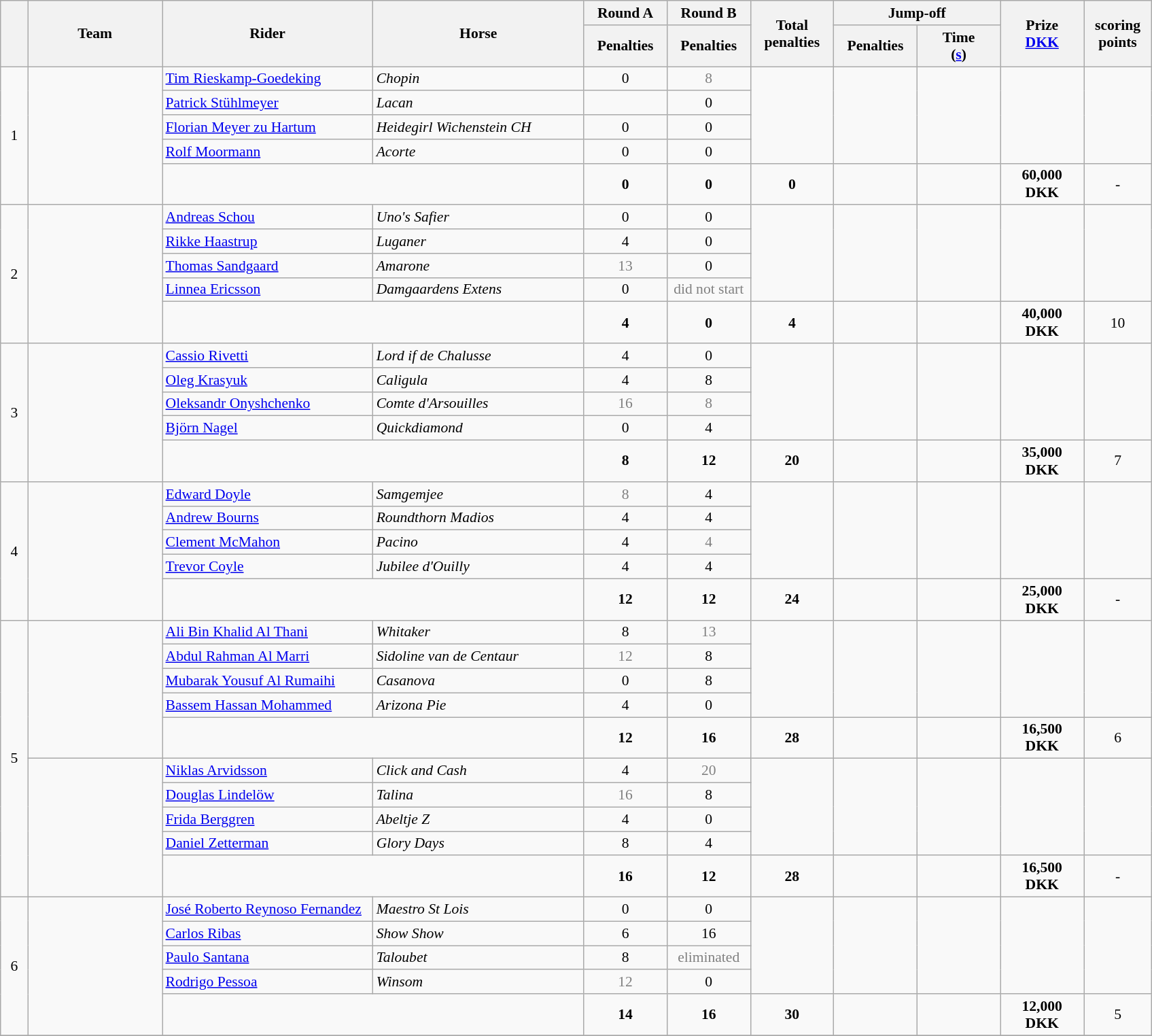<table class="wikitable" style="font-size: 90%">
<tr>
<th rowspan=2 width=20></th>
<th rowspan=2 width=125>Team</th>
<th rowspan=2 width=200>Rider</th>
<th rowspan=2 width=200>Horse</th>
<th>Round A</th>
<th>Round B</th>
<th rowspan=2 width=75>Total penalties</th>
<th colspan=2>Jump-off</th>
<th rowspan=2 width=75>Prize<br><a href='#'>DKK</a></th>
<th rowspan=2 width=60>scoring<br>points</th>
</tr>
<tr>
<th width=75>Penalties</th>
<th width=75>Penalties</th>
<th width=75>Penalties</th>
<th width=75>Time<br>(<a href='#'>s</a>)</th>
</tr>
<tr>
<td rowspan=5 align=center>1</td>
<td rowspan=5></td>
<td><a href='#'>Tim Rieskamp-Goedeking</a></td>
<td><em>Chopin</em></td>
<td align=center>0</td>
<td align=center style=color:gray>8</td>
<td rowspan=4></td>
<td rowspan=4></td>
<td rowspan=4></td>
<td rowspan=4></td>
</tr>
<tr>
<td><a href='#'>Patrick Stühlmeyer</a></td>
<td><em>Lacan</em></td>
<td align=center style=color:gray></td>
<td align=center>0</td>
</tr>
<tr>
<td><a href='#'>Florian Meyer zu Hartum</a></td>
<td><em>Heidegirl Wichenstein CH</em></td>
<td align=center>0</td>
<td align=center>0</td>
</tr>
<tr>
<td><a href='#'>Rolf Moormann</a></td>
<td><em>Acorte</em></td>
<td align=center>0</td>
<td align=center>0</td>
</tr>
<tr>
<td colspan=2></td>
<td align=center><strong>0</strong></td>
<td align=center><strong>0</strong></td>
<td align=center><strong>0</strong></td>
<td></td>
<td></td>
<td align=center><strong>60,000 DKK</strong></td>
<td align=center>-</td>
</tr>
<tr>
<td rowspan=5 align=center>2</td>
<td rowspan=5></td>
<td><a href='#'>Andreas Schou</a></td>
<td><em>Uno's Safier</em></td>
<td align=center>0</td>
<td align=center>0</td>
<td rowspan=4></td>
<td rowspan=4></td>
<td rowspan=4></td>
<td rowspan=4></td>
<td rowspan=4></td>
</tr>
<tr>
<td><a href='#'>Rikke Haastrup</a></td>
<td><em>Luganer</em></td>
<td align=center>4</td>
<td align=center>0</td>
</tr>
<tr>
<td><a href='#'>Thomas Sandgaard</a></td>
<td><em>Amarone</em></td>
<td align=center style=color:gray>13</td>
<td align=center>0</td>
</tr>
<tr>
<td><a href='#'>Linnea Ericsson</a></td>
<td><em>Damgaardens Extens</em></td>
<td align=center>0</td>
<td align=center style=color:gray>did not start</td>
</tr>
<tr>
<td colspan=2></td>
<td align=center><strong>4</strong></td>
<td align=center><strong>0</strong></td>
<td align=center><strong>4</strong></td>
<td></td>
<td></td>
<td align=center><strong>40,000 DKK</strong></td>
<td align=center>10</td>
</tr>
<tr>
<td rowspan=5 align=center>3</td>
<td rowspan=5></td>
<td><a href='#'>Cassio Rivetti</a></td>
<td><em>Lord if de Chalusse</em></td>
<td align=center>4</td>
<td align=center>0</td>
<td rowspan=4></td>
<td rowspan=4></td>
<td rowspan=4></td>
<td rowspan=4></td>
</tr>
<tr>
<td><a href='#'>Oleg Krasyuk</a></td>
<td><em>Caligula</em></td>
<td align=center>4</td>
<td align=center>8</td>
</tr>
<tr>
<td><a href='#'>Oleksandr Onyshchenko</a></td>
<td><em>Comte d'Arsouilles</em></td>
<td align=center style=color:gray>16</td>
<td align=center style=color:gray>8</td>
</tr>
<tr>
<td><a href='#'>Björn Nagel</a></td>
<td><em>Quickdiamond</em></td>
<td align=center>0</td>
<td align=center>4</td>
</tr>
<tr>
<td colspan=2></td>
<td align=center><strong>8</strong></td>
<td align=center><strong>12</strong></td>
<td align=center><strong>20</strong></td>
<td></td>
<td></td>
<td align=center><strong>35,000 DKK</strong></td>
<td align=center>7</td>
</tr>
<tr>
<td rowspan=5 align=center>4</td>
<td rowspan=5></td>
<td><a href='#'>Edward Doyle</a></td>
<td><em>Samgemjee</em></td>
<td align=center style=color:gray>8</td>
<td align=center>4</td>
<td rowspan=4></td>
<td rowspan=4></td>
<td rowspan=4></td>
<td rowspan=4></td>
<td rowspan=4></td>
</tr>
<tr>
<td><a href='#'>Andrew Bourns</a></td>
<td><em>Roundthorn Madios</em></td>
<td align=center>4</td>
<td align=center>4</td>
</tr>
<tr>
<td><a href='#'>Clement McMahon</a></td>
<td><em>Pacino</em></td>
<td align=center>4</td>
<td align=center style=color:gray>4</td>
</tr>
<tr>
<td><a href='#'>Trevor Coyle</a></td>
<td><em>Jubilee d'Ouilly</em></td>
<td align=center>4</td>
<td align=center>4</td>
</tr>
<tr>
<td colspan=2></td>
<td align=center><strong>12</strong></td>
<td align=center><strong>12</strong></td>
<td align=center><strong>24</strong></td>
<td></td>
<td></td>
<td align=center><strong>25,000 DKK</strong></td>
<td align=center>-</td>
</tr>
<tr>
<td rowspan=10 align=center>5</td>
<td rowspan=5></td>
<td><a href='#'>Ali Bin Khalid Al Thani</a></td>
<td><em>Whitaker</em></td>
<td align=center>8</td>
<td align=center style=color:gray>13</td>
<td rowspan=4></td>
<td rowspan=4></td>
<td rowspan=4></td>
<td rowspan=4></td>
<td rowspan=4></td>
</tr>
<tr>
<td><a href='#'>Abdul Rahman Al Marri</a></td>
<td><em>Sidoline van de Centaur</em></td>
<td align=center style=color:gray>12</td>
<td align=center>8</td>
</tr>
<tr>
<td><a href='#'>Mubarak Yousuf Al Rumaihi</a></td>
<td><em>Casanova</em></td>
<td align=center>0</td>
<td align=center>8</td>
</tr>
<tr>
<td><a href='#'>Bassem Hassan Mohammed</a></td>
<td><em>Arizona Pie</em></td>
<td align=center>4</td>
<td align=center>0</td>
</tr>
<tr>
<td colspan=2></td>
<td align=center><strong>12</strong></td>
<td align=center><strong>16</strong></td>
<td align=center><strong>28</strong></td>
<td></td>
<td></td>
<td align=center><strong>16,500 DKK</strong></td>
<td align=center>6</td>
</tr>
<tr>
<td rowspan=5></td>
<td><a href='#'>Niklas Arvidsson</a></td>
<td><em>Click and Cash</em></td>
<td align=center>4</td>
<td align=center style=color:gray>20</td>
<td rowspan=4></td>
<td rowspan=4></td>
<td rowspan=4></td>
<td rowspan=4></td>
<td rowspan=4></td>
</tr>
<tr>
<td><a href='#'>Douglas Lindelöw</a></td>
<td><em>Talina</em></td>
<td align=center style=color:gray>16</td>
<td align=center>8</td>
</tr>
<tr>
<td><a href='#'>Frida Berggren</a></td>
<td><em>Abeltje Z</em></td>
<td align=center>4</td>
<td align=center>0</td>
</tr>
<tr>
<td><a href='#'>Daniel Zetterman</a></td>
<td><em>Glory Days</em></td>
<td align=center>8</td>
<td align=center>4</td>
</tr>
<tr>
<td colspan=2></td>
<td align=center><strong>16</strong></td>
<td align=center><strong>12</strong></td>
<td align=center><strong>28</strong></td>
<td></td>
<td></td>
<td align=center><strong>16,500 DKK</strong></td>
<td align=center>-</td>
</tr>
<tr>
<td rowspan=5 align=center>6</td>
<td rowspan=5></td>
<td><a href='#'>José Roberto Reynoso Fernandez</a></td>
<td><em>Maestro St Lois</em></td>
<td align=center>0</td>
<td align=center>0</td>
<td rowspan=4></td>
<td rowspan=4></td>
<td rowspan=4></td>
<td rowspan=4></td>
<td rowspan=4></td>
</tr>
<tr>
<td><a href='#'>Carlos Ribas</a></td>
<td><em>Show Show</em></td>
<td align=center>6</td>
<td align=center>16</td>
</tr>
<tr>
<td><a href='#'>Paulo Santana</a></td>
<td><em>Taloubet</em></td>
<td align=center>8</td>
<td align=center style=color:gray>eliminated</td>
</tr>
<tr>
<td><a href='#'>Rodrigo Pessoa</a></td>
<td><em>Winsom</em></td>
<td align=center style=color:gray>12</td>
<td align=center>0</td>
</tr>
<tr>
<td colspan=2></td>
<td align=center><strong>14</strong></td>
<td align=center><strong>16</strong></td>
<td align=center><strong>30</strong></td>
<td></td>
<td></td>
<td align=center><strong>12,000 DKK</strong></td>
<td align=center>5</td>
</tr>
<tr>
</tr>
</table>
